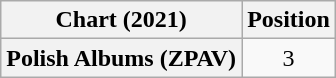<table class="wikitable sortable plainrowheaders" style="text-align:center">
<tr>
<th scope="col">Chart (2021)</th>
<th scope="col">Position</th>
</tr>
<tr>
<th scope="row">Polish Albums (ZPAV)</th>
<td>3</td>
</tr>
</table>
